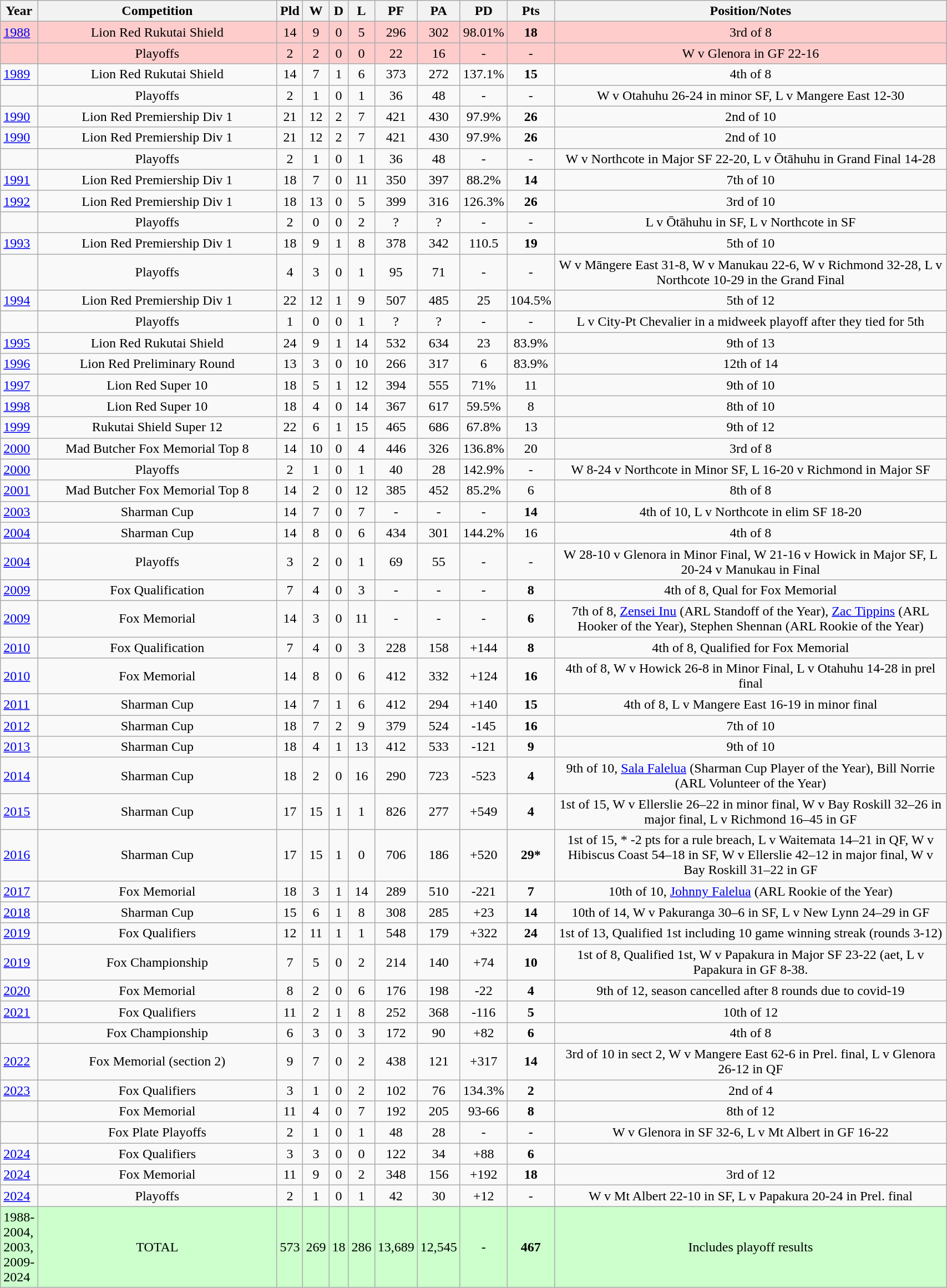<table class="wikitable" style="text-align:center;">
<tr>
<th width=20>Year</th>
<th width=280 abbr="Competition">Competition</th>
<th width=20 abbr="Played">Pld</th>
<th width=20 abbr="Won">W</th>
<th width=15 abbr="D">D</th>
<th width=20 abbr="Lost">L</th>
<th width=20 abbr="Points for">PF</th>
<th width=20 abbr="Points against">PA</th>
<th width=20 abbr="Points difference">PD</th>
<th width=20 abbr="Points">Pts</th>
<th width=464>Position/Notes</th>
</tr>
<tr style="background: #FFCCCC;">
<td style="text-align:left;"><a href='#'>1988</a></td>
<td>Lion Red Rukutai Shield</td>
<td>14</td>
<td>9</td>
<td>0</td>
<td>5</td>
<td>296</td>
<td>302</td>
<td>98.01%</td>
<td><strong>18</strong></td>
<td>3rd of 8</td>
</tr>
<tr style="background: #FFCCCC;">
<td style="text-align:left;"></td>
<td>Playoffs</td>
<td>2</td>
<td>2</td>
<td>0</td>
<td>0</td>
<td>22</td>
<td>16</td>
<td>-</td>
<td>-</td>
<td>W v Glenora in GF 22-16</td>
</tr>
<tr>
<td style="text-align:left;"><a href='#'>1989</a></td>
<td>Lion Red Rukutai Shield</td>
<td>14</td>
<td>7</td>
<td>1</td>
<td>6</td>
<td>373</td>
<td>272</td>
<td>137.1%</td>
<td><strong>15</strong></td>
<td>4th of 8</td>
</tr>
<tr>
<td style="text-align:left;"></td>
<td>Playoffs</td>
<td>2</td>
<td>1</td>
<td>0</td>
<td>1</td>
<td>36</td>
<td>48</td>
<td>-</td>
<td>-</td>
<td>W v Otahuhu 26-24 in minor SF, L v Mangere East 12-30</td>
</tr>
<tr>
<td style="text-align:left;"><a href='#'>1990</a></td>
<td>Lion Red Premiership Div 1</td>
<td>21</td>
<td>12</td>
<td>2</td>
<td>7</td>
<td>421</td>
<td>430</td>
<td>97.9%</td>
<td><strong>26</strong></td>
<td>2nd of 10</td>
</tr>
<tr>
<td style="text-align:left;"><a href='#'>1990</a></td>
<td>Lion Red Premiership Div 1</td>
<td>21</td>
<td>12</td>
<td>2</td>
<td>7</td>
<td>421</td>
<td>430</td>
<td>97.9%</td>
<td><strong>26</strong></td>
<td>2nd of 10</td>
</tr>
<tr>
<td style="text-align:left;"></td>
<td>Playoffs</td>
<td>2</td>
<td>1</td>
<td>0</td>
<td>1</td>
<td>36</td>
<td>48</td>
<td>-</td>
<td>-</td>
<td>W v Northcote in Major SF 22-20, L v Ōtāhuhu in Grand Final 14-28</td>
</tr>
<tr>
<td style="text-align:left;"><a href='#'>1991</a></td>
<td>Lion Red Premiership Div 1</td>
<td>18</td>
<td>7</td>
<td>0</td>
<td>11</td>
<td>350</td>
<td>397</td>
<td>88.2%</td>
<td><strong>14</strong></td>
<td>7th of 10</td>
</tr>
<tr>
<td style="text-align:left;"><a href='#'>1992</a></td>
<td>Lion Red Premiership Div 1</td>
<td>18</td>
<td>13</td>
<td>0</td>
<td>5</td>
<td>399</td>
<td>316</td>
<td>126.3%</td>
<td><strong>26</strong></td>
<td>3rd of 10</td>
</tr>
<tr>
<td style="text-align:left;"></td>
<td>Playoffs</td>
<td>2</td>
<td>0</td>
<td>0</td>
<td>2</td>
<td>?</td>
<td>?</td>
<td>-</td>
<td>-</td>
<td>L v Ōtāhuhu in SF, L v Northcote in SF</td>
</tr>
<tr>
<td style="text-align:left;"><a href='#'>1993</a></td>
<td>Lion Red Premiership Div 1</td>
<td>18</td>
<td>9</td>
<td>1</td>
<td>8</td>
<td>378</td>
<td>342</td>
<td>110.5</td>
<td><strong>19</strong></td>
<td>5th of 10</td>
</tr>
<tr>
<td style="text-align:left;"></td>
<td>Playoffs</td>
<td>4</td>
<td>3</td>
<td>0</td>
<td>1</td>
<td>95</td>
<td>71</td>
<td>-</td>
<td>-</td>
<td>W v Māngere East 31-8, W v Manukau 22-6, W v Richmond 32-28, L v Northcote 10-29 in the Grand Final</td>
</tr>
<tr>
<td style="text-align:left;"><a href='#'>1994</a></td>
<td>Lion Red Premiership Div 1</td>
<td>22</td>
<td>12</td>
<td>1</td>
<td>9</td>
<td>507</td>
<td>485</td>
<td>25</td>
<td>104.5%</td>
<td>5th of 12</td>
</tr>
<tr>
<td style="text-align:left;"></td>
<td>Playoffs</td>
<td>1</td>
<td>0</td>
<td>0</td>
<td>1</td>
<td>?</td>
<td>?</td>
<td>-</td>
<td>-</td>
<td>L v City-Pt Chevalier in a midweek playoff after they tied for 5th</td>
</tr>
<tr>
<td style="text-align:left;"><a href='#'>1995</a></td>
<td>Lion Red Rukutai Shield</td>
<td>24</td>
<td>9</td>
<td>1</td>
<td>14</td>
<td>532</td>
<td>634</td>
<td>23</td>
<td>83.9%</td>
<td>9th of 13</td>
</tr>
<tr>
<td style="text-align:left;"><a href='#'>1996</a></td>
<td>Lion Red Preliminary Round</td>
<td>13</td>
<td>3</td>
<td>0</td>
<td>10</td>
<td>266</td>
<td>317</td>
<td>6</td>
<td>83.9%</td>
<td>12th of 14</td>
</tr>
<tr>
<td style="text-align:left;"><a href='#'>1997</a></td>
<td>Lion Red Super 10</td>
<td>18</td>
<td>5</td>
<td>1</td>
<td>12</td>
<td>394</td>
<td>555</td>
<td>71%</td>
<td>11</td>
<td>9th of 10</td>
</tr>
<tr>
<td style="text-align:left;"><a href='#'>1998</a></td>
<td>Lion Red Super 10</td>
<td>18</td>
<td>4</td>
<td>0</td>
<td>14</td>
<td>367</td>
<td>617</td>
<td>59.5%</td>
<td>8</td>
<td>8th of 10</td>
</tr>
<tr>
<td style="text-align:left;"><a href='#'>1999</a></td>
<td>Rukutai Shield Super 12</td>
<td>22</td>
<td>6</td>
<td>1</td>
<td>15</td>
<td>465</td>
<td>686</td>
<td>67.8%</td>
<td>13</td>
<td>9th of 12</td>
</tr>
<tr>
<td style="text-align:left;"><a href='#'>2000</a></td>
<td>Mad Butcher Fox Memorial Top 8</td>
<td>14</td>
<td>10</td>
<td>0</td>
<td>4</td>
<td>446</td>
<td>326</td>
<td>136.8%</td>
<td>20</td>
<td>3rd of 8</td>
</tr>
<tr>
<td style="text-align:left;"><a href='#'>2000</a></td>
<td>Playoffs</td>
<td>2</td>
<td>1</td>
<td>0</td>
<td>1</td>
<td>40</td>
<td>28</td>
<td>142.9%</td>
<td>-</td>
<td>W 8-24 v Northcote in Minor SF, L 16-20 v Richmond in Major SF</td>
</tr>
<tr>
<td style="text-align:left;"><a href='#'>2001</a></td>
<td>Mad Butcher Fox Memorial Top 8</td>
<td>14</td>
<td>2</td>
<td>0</td>
<td>12</td>
<td>385</td>
<td>452</td>
<td>85.2%</td>
<td>6</td>
<td>8th of 8</td>
</tr>
<tr>
<td style="text-align:left;"><a href='#'>2003</a></td>
<td>Sharman Cup</td>
<td>14</td>
<td>7</td>
<td>0</td>
<td>7</td>
<td>-</td>
<td>-</td>
<td>-</td>
<td><strong>14</strong></td>
<td>4th of 10,  L v Northcote in elim SF 18-20</td>
</tr>
<tr>
<td style="text-align:left;"><a href='#'>2004</a></td>
<td>Sharman Cup</td>
<td>14</td>
<td>8</td>
<td>0</td>
<td>6</td>
<td>434</td>
<td>301</td>
<td>144.2%</td>
<td>16</td>
<td>4th of 8</td>
</tr>
<tr>
<td style="text-align:left;"><a href='#'>2004</a></td>
<td>Playoffs</td>
<td>3</td>
<td>2</td>
<td>0</td>
<td>1</td>
<td>69</td>
<td>55</td>
<td>-</td>
<td>-</td>
<td>W 28-10 v Glenora in Minor Final, W 21-16 v Howick in Major SF, L 20-24 v Manukau in Final</td>
</tr>
<tr>
<td style="text-align:left;"><a href='#'>2009</a></td>
<td>Fox Qualification</td>
<td>7</td>
<td>4</td>
<td>0</td>
<td>3</td>
<td>-</td>
<td>-</td>
<td>-</td>
<td><strong>8</strong></td>
<td>4th of 8, Qual for Fox Memorial</td>
</tr>
<tr>
<td style="text-align:left;"><a href='#'>2009</a></td>
<td>Fox Memorial</td>
<td>14</td>
<td>3</td>
<td>0</td>
<td>11</td>
<td>-</td>
<td>-</td>
<td>-</td>
<td><strong>6</strong></td>
<td>7th of 8, <a href='#'>Zensei Inu</a> (ARL Standoff of the Year), <a href='#'>Zac Tippins</a> (ARL Hooker of the Year), Stephen Shennan (ARL Rookie of the Year)</td>
</tr>
<tr>
<td style="text-align:left;"><a href='#'>2010</a></td>
<td>Fox Qualification</td>
<td>7</td>
<td>4</td>
<td>0</td>
<td>3</td>
<td>228</td>
<td>158</td>
<td>+144</td>
<td><strong>8</strong></td>
<td>4th of 8, Qualified for Fox Memorial</td>
</tr>
<tr>
<td style="text-align:left;"><a href='#'>2010</a></td>
<td>Fox Memorial</td>
<td>14</td>
<td>8</td>
<td>0</td>
<td>6</td>
<td>412</td>
<td>332</td>
<td>+124</td>
<td><strong>16</strong></td>
<td>4th of 8, W v Howick 26-8 in Minor Final, L v Otahuhu 14-28 in prel final</td>
</tr>
<tr>
<td style="text-align:left;"><a href='#'>2011</a></td>
<td>Sharman Cup</td>
<td>14</td>
<td>7</td>
<td>1</td>
<td>6</td>
<td>412</td>
<td>294</td>
<td>+140</td>
<td><strong>15</strong></td>
<td>4th of 8, L v Mangere East 16-19 in minor final</td>
</tr>
<tr>
<td style="text-align:left;"><a href='#'>2012</a></td>
<td>Sharman Cup</td>
<td>18</td>
<td>7</td>
<td>2</td>
<td>9</td>
<td>379</td>
<td>524</td>
<td>-145</td>
<td><strong>16</strong></td>
<td>7th of 10</td>
</tr>
<tr>
<td style="text-align:left;"><a href='#'>2013</a></td>
<td>Sharman Cup</td>
<td>18</td>
<td>4</td>
<td>1</td>
<td>13</td>
<td>412</td>
<td>533</td>
<td>-121</td>
<td><strong>9</strong></td>
<td>9th of 10</td>
</tr>
<tr>
<td style="text-align:left;"><a href='#'>2014</a></td>
<td>Sharman Cup</td>
<td>18</td>
<td>2</td>
<td>0</td>
<td>16</td>
<td>290</td>
<td>723</td>
<td>-523</td>
<td><strong>4</strong></td>
<td>9th of 10, <a href='#'>Sala Falelua</a> (Sharman Cup Player of the Year), Bill Norrie (ARL Volunteer of the Year)</td>
</tr>
<tr>
<td style="text-align:left;"><a href='#'>2015</a></td>
<td>Sharman Cup</td>
<td>17</td>
<td>15</td>
<td>1</td>
<td>1</td>
<td>826</td>
<td>277</td>
<td>+549</td>
<td><strong>4</strong></td>
<td>1st of 15, W v Ellerslie 26–22 in minor final, W v Bay Roskill 32–26 in major final, L v Richmond 16–45 in GF</td>
</tr>
<tr>
<td style="text-align:left;"><a href='#'>2016</a></td>
<td>Sharman Cup</td>
<td>17</td>
<td>15</td>
<td>1</td>
<td>0</td>
<td>706</td>
<td>186</td>
<td>+520</td>
<td><strong>29*</strong></td>
<td>1st of 15, * -2 pts for a rule breach, L v Waitemata 14–21 in QF, W v Hibiscus Coast 54–18 in SF, W v Ellerslie 42–12 in major final, W v Bay Roskill 31–22 in GF</td>
</tr>
<tr>
<td style="text-align:left;"><a href='#'>2017</a></td>
<td>Fox Memorial</td>
<td>18</td>
<td>3</td>
<td>1</td>
<td>14</td>
<td>289</td>
<td>510</td>
<td>-221</td>
<td><strong>7</strong></td>
<td>10th of 10, <a href='#'>Johnny Falelua</a> (ARL Rookie of the Year)</td>
</tr>
<tr>
<td style="text-align:left;"><a href='#'>2018</a></td>
<td>Sharman Cup</td>
<td>15</td>
<td>6</td>
<td>1</td>
<td>8</td>
<td>308</td>
<td>285</td>
<td>+23</td>
<td><strong>14</strong></td>
<td>10th of 14, W v Pakuranga 30–6 in SF, L v New Lynn 24–29 in GF</td>
</tr>
<tr>
<td style="text-align:left;"><a href='#'>2019</a></td>
<td>Fox Qualifiers</td>
<td>12</td>
<td>11</td>
<td>1</td>
<td>1</td>
<td>548</td>
<td>179</td>
<td>+322</td>
<td><strong>24</strong></td>
<td>1st of 13, Qualified 1st including 10 game winning streak (rounds 3-12)</td>
</tr>
<tr>
<td style="text-align:left;"><a href='#'>2019</a></td>
<td>Fox Championship</td>
<td>7</td>
<td>5</td>
<td>0</td>
<td>2</td>
<td>214</td>
<td>140</td>
<td>+74</td>
<td><strong>10</strong></td>
<td>1st of 8, Qualified 1st, W v Papakura in Major SF 23-22 (aet, L v Papakura in GF 8-38.</td>
</tr>
<tr>
<td style="text-align:left;"><a href='#'>2020</a></td>
<td>Fox Memorial</td>
<td>8</td>
<td>2</td>
<td>0</td>
<td>6</td>
<td>176</td>
<td>198</td>
<td>-22</td>
<td><strong>4</strong></td>
<td>9th of 12, season cancelled after 8 rounds due to covid-19</td>
</tr>
<tr>
<td style="text-align:left;"><a href='#'>2021</a></td>
<td>Fox Qualifiers</td>
<td>11</td>
<td>2</td>
<td>1</td>
<td>8</td>
<td>252</td>
<td>368</td>
<td>-116</td>
<td><strong>5</strong></td>
<td>10th of 12</td>
</tr>
<tr>
<td style="text-align:left;"></td>
<td>Fox Championship</td>
<td>6</td>
<td>3</td>
<td>0</td>
<td>3</td>
<td>172</td>
<td>90</td>
<td>+82</td>
<td><strong>6</strong></td>
<td>4th of 8</td>
</tr>
<tr>
<td style="text-align:left;"><a href='#'>2022</a></td>
<td>Fox Memorial (section 2)</td>
<td>9</td>
<td>7</td>
<td>0</td>
<td>2</td>
<td>438</td>
<td>121</td>
<td>+317</td>
<td><strong>14</strong></td>
<td>3rd of 10 in sect 2, W v Mangere East 62-6 in Prel. final, L v Glenora 26-12 in QF</td>
</tr>
<tr>
<td style="text-align:left;"><a href='#'>2023</a></td>
<td>Fox Qualifiers</td>
<td>3</td>
<td>1</td>
<td>0</td>
<td>2</td>
<td>102</td>
<td>76</td>
<td>134.3%</td>
<td><strong>2</strong></td>
<td>2nd of 4</td>
</tr>
<tr>
<td style="text-align:left;"></td>
<td>Fox Memorial</td>
<td>11</td>
<td>4</td>
<td>0</td>
<td>7</td>
<td>192</td>
<td>205</td>
<td>93-66</td>
<td><strong>8</strong></td>
<td>8th of 12</td>
</tr>
<tr>
<td style="text-align:left;"></td>
<td>Fox Plate Playoffs</td>
<td>2</td>
<td>1</td>
<td>0</td>
<td>1</td>
<td>48</td>
<td>28</td>
<td>-</td>
<td><strong>-</strong></td>
<td>W v Glenora in SF 32-6, L v Mt Albert in GF 16-22</td>
</tr>
<tr>
<td style="text-align:left;"><a href='#'>2024</a></td>
<td>Fox Qualifiers</td>
<td>3</td>
<td>3</td>
<td>0</td>
<td>0</td>
<td>122</td>
<td>34</td>
<td>+88</td>
<td><strong>6</strong></td>
<td></td>
</tr>
<tr>
<td style="text-align:left;"><a href='#'>2024</a></td>
<td>Fox Memorial</td>
<td>11</td>
<td>9</td>
<td>0</td>
<td>2</td>
<td>348</td>
<td>156</td>
<td>+192</td>
<td><strong>18</strong></td>
<td>3rd of 12</td>
</tr>
<tr>
<td style="text-align:left;"><a href='#'>2024</a></td>
<td>Playoffs</td>
<td>2</td>
<td>1</td>
<td>0</td>
<td>1</td>
<td>42</td>
<td>30</td>
<td>+12</td>
<td>-</td>
<td>W v Mt Albert 22-10 in SF, L v Papakura 20-24 in Prel. final</td>
</tr>
<tr style="background: #ccffcc;">
<td style="text-align:left;">1988-2004, 2003, 2009-2024</td>
<td>TOTAL</td>
<td>573</td>
<td>269</td>
<td>18</td>
<td>286</td>
<td>13,689</td>
<td>12,545</td>
<td>-</td>
<td><strong>467</strong></td>
<td>Includes playoff results</td>
</tr>
</table>
